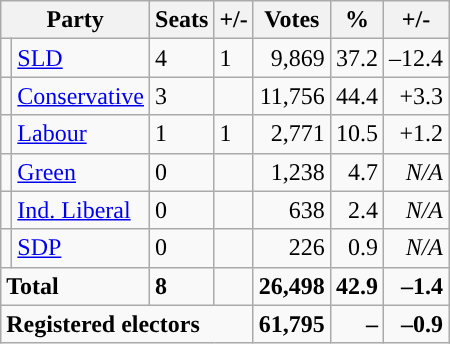<table class="wikitable sortable">
<tr>
<th colspan="2">Party</th>
<th>Seats</th>
<th>+/-</th>
<th>Votes</th>
<th>%</th>
<th>+/-</th>
</tr>
<tr>
<td style="background-color: "></td>
<td><a href='#'>SLD</a></td>
<td>4</td>
<td> 1</td>
<td style="text-align:right;">9,869</td>
<td style="text-align:right;">37.2</td>
<td style="text-align:right;">–12.4</td>
</tr>
<tr>
<td style="background-color: "></td>
<td><a href='#'>Conservative</a></td>
<td>3</td>
<td></td>
<td style="text-align:right;">11,756</td>
<td style="text-align:right;">44.4</td>
<td style="text-align:right;">+3.3</td>
</tr>
<tr>
<td style="background-color: "></td>
<td><a href='#'>Labour</a></td>
<td>1</td>
<td> 1</td>
<td style="text-align:right;">2,771</td>
<td style="text-align:right;">10.5</td>
<td style="text-align:right;">+1.2</td>
</tr>
<tr>
<td style="background-color: "></td>
<td><a href='#'>Green</a></td>
<td>0</td>
<td></td>
<td style="text-align:right;">1,238</td>
<td style="text-align:right;">4.7</td>
<td style="text-align:right;"><em>N/A</em></td>
</tr>
<tr>
<td style="background-color: "></td>
<td><a href='#'>Ind. Liberal</a></td>
<td>0</td>
<td></td>
<td style="text-align:right;">638</td>
<td style="text-align:right;">2.4</td>
<td style="text-align:right;"><em>N/A</em></td>
</tr>
<tr>
<td style="background-color: "></td>
<td><a href='#'>SDP</a></td>
<td>0</td>
<td></td>
<td style="text-align:right;">226</td>
<td style="text-align:right;">0.9</td>
<td style="text-align:right;"><em>N/A</em></td>
</tr>
<tr>
<td colspan="2"><strong>Total</strong></td>
<td><strong>8</strong></td>
<td></td>
<td style="text-align:right;"><strong>26,498</strong></td>
<td style="text-align:right;"><strong>42.9</strong></td>
<td style="text-align:right;"><strong>–1.4</strong></td>
</tr>
<tr>
<td colspan="4"><strong>Registered electors</strong></td>
<td style="text-align:right;"><strong>61,795</strong></td>
<td style="text-align:right;"><strong>–</strong></td>
<td style="text-align:right;"><strong>–0.9</strong></td>
</tr>
</table>
